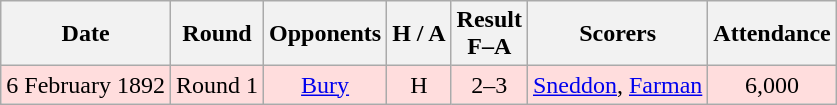<table class="wikitable" style="text-align:center">
<tr>
<th>Date</th>
<th>Round</th>
<th>Opponents</th>
<th>H / A</th>
<th>Result<br>F–A</th>
<th>Scorers</th>
<th>Attendance</th>
</tr>
<tr bgcolor="#ffdddd">
<td>6 February 1892</td>
<td>Round 1</td>
<td><a href='#'>Bury</a></td>
<td>H</td>
<td>2–3</td>
<td><a href='#'>Sneddon</a>, <a href='#'>Farman</a></td>
<td>6,000</td>
</tr>
</table>
